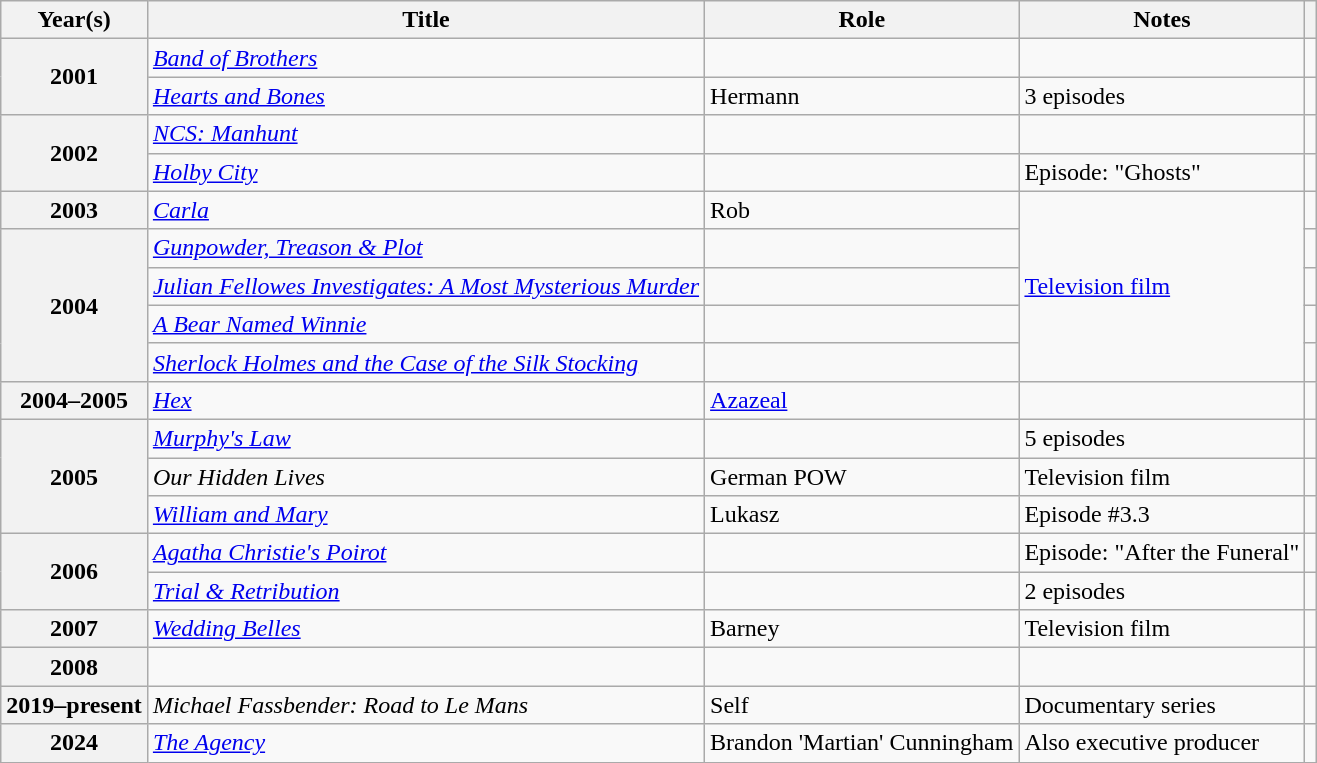<table class="wikitable plainrowheaders sortable">
<tr>
<th scope="col">Year(s)</th>
<th scope="col">Title</th>
<th scope="col">Role</th>
<th scope="col" class="unsortable">Notes</th>
<th scope="col" class="unsortable"></th>
</tr>
<tr>
<th rowspan="2" scope="row">2001</th>
<td><em><a href='#'>Band of Brothers</a></em></td>
<td></td>
<td></td>
<td style="text-align:center;"></td>
</tr>
<tr>
<td><em><a href='#'>Hearts and Bones</a></em></td>
<td>Hermann</td>
<td>3 episodes</td>
<td style="text-align:center;"></td>
</tr>
<tr>
<th rowspan="2" scope="row">2002</th>
<td><em><a href='#'>NCS: Manhunt</a></em></td>
<td></td>
<td></td>
<td style="text-align:center;"></td>
</tr>
<tr>
<td><em><a href='#'>Holby City</a></em></td>
<td></td>
<td>Episode: "Ghosts"</td>
<td style="text-align:center;"></td>
</tr>
<tr>
<th scope="row">2003</th>
<td><em><a href='#'>Carla</a></em></td>
<td>Rob</td>
<td rowspan="5"><a href='#'>Television film</a></td>
<td style="text-align:center;"></td>
</tr>
<tr>
<th rowspan="4" scope="row">2004</th>
<td><em><a href='#'>Gunpowder, Treason & Plot</a></em></td>
<td></td>
<td style="text-align:center;"></td>
</tr>
<tr>
<td><em><a href='#'>Julian Fellowes Investigates: A Most Mysterious Murder</a></em></td>
<td></td>
<td style="text-align:center;"></td>
</tr>
<tr>
<td><em><a href='#'>A Bear Named Winnie</a></em></td>
<td></td>
<td style="text-align:center;"></td>
</tr>
<tr>
<td><em><a href='#'>Sherlock Holmes and the Case of the Silk Stocking</a></em></td>
<td></td>
<td style="text-align:center;"></td>
</tr>
<tr>
<th scope="row">2004–2005</th>
<td><em><a href='#'>Hex</a></em></td>
<td><a href='#'>Azazeal</a></td>
<td></td>
<td style="text-align:center;"></td>
</tr>
<tr>
<th rowspan="3" scope="row">2005</th>
<td><em><a href='#'>Murphy's Law</a></em></td>
<td></td>
<td>5 episodes</td>
<td style="text-align:center;"></td>
</tr>
<tr>
<td><em>Our Hidden Lives</em></td>
<td>German POW</td>
<td>Television film</td>
<td style="text-align:center;"></td>
</tr>
<tr>
<td><em><a href='#'>William and Mary</a></em></td>
<td>Lukasz</td>
<td>Episode #3.3</td>
<td style="text-align:center;"></td>
</tr>
<tr>
<th rowspan="2" scope="row">2006</th>
<td><em><a href='#'>Agatha Christie's Poirot</a></em></td>
<td></td>
<td>Episode: "After the Funeral"</td>
<td style="text-align:center;"></td>
</tr>
<tr>
<td><em><a href='#'>Trial & Retribution</a></em></td>
<td></td>
<td>2 episodes</td>
<td style="text-align:center;"></td>
</tr>
<tr>
<th scope="row">2007</th>
<td><em><a href='#'>Wedding Belles</a></em></td>
<td>Barney</td>
<td>Television film</td>
<td style="text-align:center;"></td>
</tr>
<tr>
<th scope="row">2008</th>
<td><em></em></td>
<td></td>
<td></td>
<td style="text-align:center;"></td>
</tr>
<tr>
<th scope="row">2019–present</th>
<td><em>Michael Fassbender: Road to Le Mans</em></td>
<td>Self</td>
<td>Documentary series</td>
<td style="text-align:center;"></td>
</tr>
<tr>
<th scope="row">2024</th>
<td><em><a href='#'>The Agency</a></em></td>
<td>Brandon 'Martian' Cunningham</td>
<td>Also executive producer</td>
<td style="text-align:center;"></td>
</tr>
</table>
